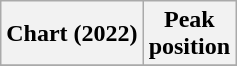<table class="wikitable sortable plainrowheaders">
<tr>
<th>Chart (2022)</th>
<th>Peak<br>position</th>
</tr>
<tr>
</tr>
</table>
